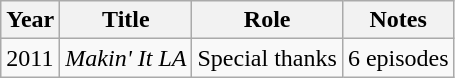<table class="wikitable">
<tr>
<th>Year</th>
<th>Title</th>
<th>Role</th>
<th>Notes</th>
</tr>
<tr>
<td>2011</td>
<td><em>Makin' It LA</em></td>
<td>Special thanks</td>
<td>6 episodes</td>
</tr>
</table>
